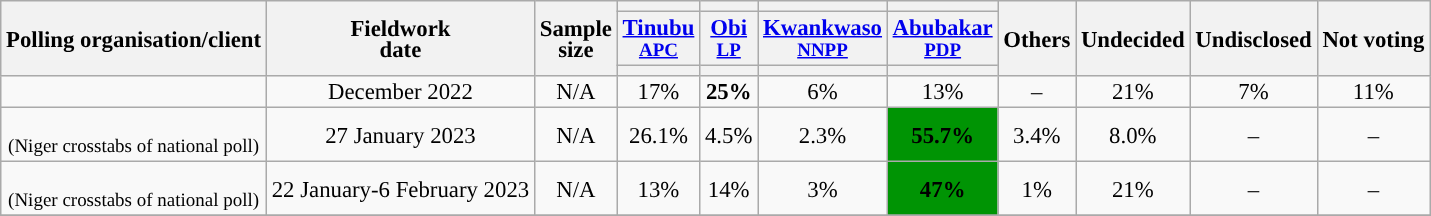<table class="wikitable" style="text-align:center;font-size:95%;line-height:14px;">
<tr>
<th rowspan="3">Polling organisation/client</th>
<th rowspan="3">Fieldwork<br>date</th>
<th rowspan="3">Sample<br>size</th>
<th></th>
<th></th>
<th></th>
<th></th>
<th rowspan="3">Others</th>
<th rowspan="3">Undecided</th>
<th rowspan="3">Undisclosed</th>
<th rowspan="3">Not voting</th>
</tr>
<tr>
<th><a href='#'>Tinubu</a><br><small><a href='#'>APC</a></small></th>
<th><a href='#'>Obi</a><br><small><a href='#'>LP</a></small></th>
<th><a href='#'>Kwankwaso</a><br><small><a href='#'>NNPP</a></small></th>
<th><a href='#'>Abubakar</a><br><small><a href='#'>PDP</a></small></th>
</tr>
<tr>
<th style="background:"></th>
<th style="background:"></th>
<th style="background:"></th>
<th style="background:"></th>
</tr>
<tr>
<td></td>
<td>December 2022</td>
<td>N/A</td>
<td>17%</td>
<td><strong>25%</strong></td>
<td>6%</td>
<td>13%</td>
<td>–</td>
<td>21%</td>
<td>7%</td>
<td>11%</td>
</tr>
<tr>
<td><br><small>(Niger crosstabs of national poll)</small></td>
<td>27 January 2023</td>
<td>N/A</td>
<td>26.1%</td>
<td>4.5%</td>
<td>2.3%</td>
<td bgcolor=#009404><strong>55.7%</strong></td>
<td>3.4%</td>
<td>8.0%</td>
<td>–</td>
<td>–</td>
</tr>
<tr>
<td><br><small>(Niger crosstabs of national poll)</small></td>
<td>22 January-6 February 2023</td>
<td>N/A</td>
<td>13%</td>
<td>14%</td>
<td>3%</td>
<td bgcolor=#009404><strong>47%</strong></td>
<td>1%</td>
<td>21%</td>
<td>–</td>
<td>–</td>
</tr>
<tr>
</tr>
</table>
